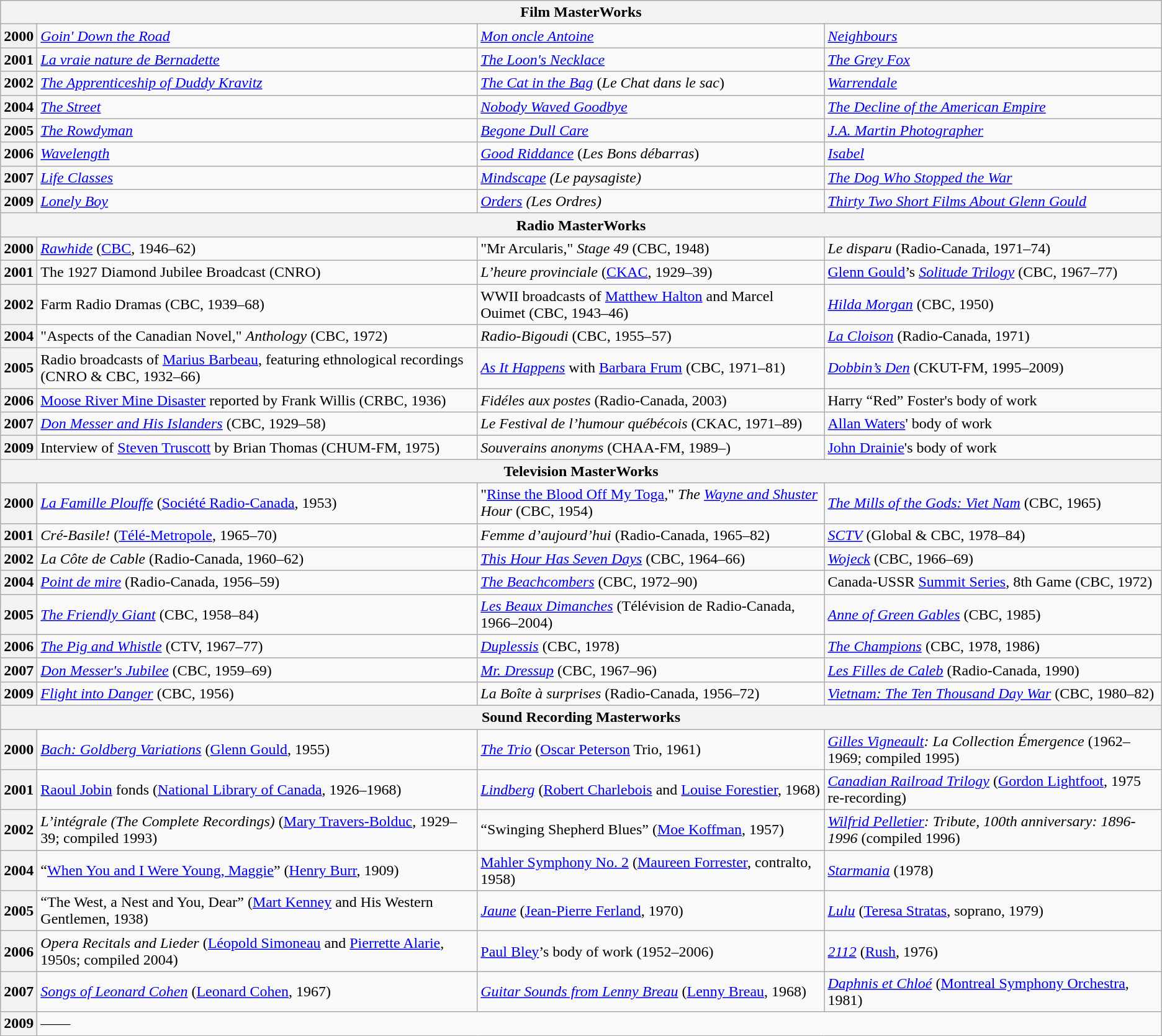<table class="wikitable">
<tr>
<th colspan="4">Film MasterWorks</th>
</tr>
<tr>
<th>2000</th>
<td><em><a href='#'>Goin' Down the Road</a></em></td>
<td><em><a href='#'>Mon oncle Antoine</a></em></td>
<td><em><a href='#'>Neighbours</a></em></td>
</tr>
<tr>
<th>2001</th>
<td><em><a href='#'>La vraie nature de Bernadette</a></em></td>
<td><em><a href='#'>The Loon's Necklace</a></em></td>
<td><em><a href='#'>The Grey Fox</a></em></td>
</tr>
<tr>
<th>2002</th>
<td><em><a href='#'>The Apprenticeship of Duddy Kravitz</a></em></td>
<td><em><a href='#'>The Cat in the Bag</a></em> (<em>Le Chat dans le sac</em>)</td>
<td><em><a href='#'>Warrendale</a></em></td>
</tr>
<tr>
<th>2004</th>
<td><em><a href='#'>The Street</a></em></td>
<td><em><a href='#'>Nobody Waved Goodbye</a></em></td>
<td><em><a href='#'>The Decline of the American Empire</a></em></td>
</tr>
<tr>
<th>2005</th>
<td><em><a href='#'>The Rowdyman</a></em></td>
<td><em><a href='#'>Begone Dull Care</a></em></td>
<td><em><a href='#'>J.A. Martin Photographer</a></em></td>
</tr>
<tr>
<th>2006</th>
<td><em><a href='#'>Wavelength</a></em></td>
<td><em><a href='#'>Good Riddance</a></em> (<em>Les Bons débarras</em>)</td>
<td><em><a href='#'>Isabel</a></em></td>
</tr>
<tr>
<th>2007</th>
<td><em><a href='#'>Life Classes</a></em></td>
<td><em><a href='#'>Mindscape</a> (Le paysagiste)</em></td>
<td><em><a href='#'>The Dog Who Stopped the War</a></em></td>
</tr>
<tr>
<th>2009</th>
<td><em><a href='#'>Lonely Boy</a></em></td>
<td><em><a href='#'>Orders</a> (Les Ordres)</em></td>
<td><em><a href='#'>Thirty Two Short Films About Glenn Gould</a></em></td>
</tr>
<tr>
<th colspan="4">Radio MasterWorks</th>
</tr>
<tr>
<th>2000</th>
<td><em><a href='#'>Rawhide</a></em> (<a href='#'>CBC</a>, 1946–62)</td>
<td>"Mr Arcularis," <em>Stage 49</em> (CBC, 1948)</td>
<td><em>Le disparu</em> (Radio-Canada, 1971–74)</td>
</tr>
<tr>
<th>2001</th>
<td>The 1927 Diamond Jubilee Broadcast (CNRO)</td>
<td><em>L’heure provinciale</em> (<a href='#'>CKAC</a>, 1929–39)</td>
<td><a href='#'>Glenn Gould</a>’s <em><a href='#'>Solitude Trilogy</a></em> (CBC, 1967–77)</td>
</tr>
<tr>
<th>2002</th>
<td>Farm Radio Dramas (CBC, 1939–68)</td>
<td>WWII broadcasts of <a href='#'>Matthew Halton</a> and Marcel Ouimet (CBC, 1943–46)</td>
<td><em><a href='#'>Hilda Morgan</a></em> (CBC, 1950)</td>
</tr>
<tr>
<th>2004</th>
<td>"Aspects of the Canadian Novel," <em>Anthology</em> (CBC, 1972)</td>
<td><em>Radio-Bigoudi</em> (CBC, 1955–57)</td>
<td><em><a href='#'>La Cloison</a></em> (Radio-Canada, 1971)</td>
</tr>
<tr>
<th>2005</th>
<td>Radio broadcasts of <a href='#'>Marius Barbeau</a>, featuring ethnological recordings (CNRO & CBC, 1932–66)</td>
<td><em><a href='#'>As It Happens</a></em> with <a href='#'>Barbara Frum</a> (CBC, 1971–81)</td>
<td><em><a href='#'>Dobbin’s Den</a></em> (CKUT-FM, 1995–2009)</td>
</tr>
<tr>
<th>2006</th>
<td><a href='#'>Moose River Mine Disaster</a> reported by Frank Willis (CRBC, 1936)</td>
<td><em>Fidéles aux postes</em> (Radio-Canada, 2003)</td>
<td>Harry “Red” Foster's body of work</td>
</tr>
<tr>
<th>2007</th>
<td><em><a href='#'>Don Messer and His Islanders</a></em> (CBC, 1929–58)</td>
<td><em>Le Festival de l’humour québécois</em> (CKAC, 1971–89)</td>
<td><a href='#'>Allan Waters</a>' body of work</td>
</tr>
<tr>
<th>2009</th>
<td>Interview of <a href='#'>Steven Truscott</a> by Brian Thomas (CHUM-FM, 1975)</td>
<td><em>Souverains anonyms</em> (CHAA-FM, 1989–)</td>
<td><a href='#'>John Drainie</a>'s body of work</td>
</tr>
<tr>
<th colspan="4">Television MasterWorks</th>
</tr>
<tr>
<th>2000</th>
<td><em><a href='#'>La Famille Plouffe</a></em> (<a href='#'>Société Radio-Canada</a>, 1953)</td>
<td>"<a href='#'>Rinse the Blood Off My Toga</a>," <em>The <a href='#'>Wayne and Shuster</a> Hour</em> (CBC, 1954)</td>
<td><em><a href='#'>The Mills of the Gods: Viet Nam</a></em> (CBC, 1965)</td>
</tr>
<tr>
<th>2001</th>
<td><em>Cré-Basile!</em> (<a href='#'>Télé-Metropole</a>, 1965–70)</td>
<td><em>Femme d’aujourd’hui</em> (Radio-Canada, 1965–82)</td>
<td><em><a href='#'>SCTV</a></em> (Global & CBC, 1978–84)</td>
</tr>
<tr>
<th>2002</th>
<td><em>La Côte de Cable</em> (Radio-Canada, 1960–62)</td>
<td><em><a href='#'>This Hour Has Seven Days</a></em> (CBC, 1964–66)</td>
<td><em><a href='#'>Wojeck</a></em> (CBC, 1966–69)</td>
</tr>
<tr>
<th>2004</th>
<td><em><a href='#'>Point de mire</a></em> (Radio-Canada, 1956–59)</td>
<td><em><a href='#'>The Beachcombers</a></em> (CBC, 1972–90)</td>
<td>Canada-USSR <a href='#'>Summit Series</a>, 8th Game (CBC, 1972)</td>
</tr>
<tr>
<th>2005</th>
<td><em><a href='#'>The Friendly Giant</a></em> (CBC, 1958–84)</td>
<td><em><a href='#'>Les Beaux Dimanches</a></em> (Télévision de Radio-Canada, 1966–2004)</td>
<td><em><a href='#'>Anne of Green Gables</a></em> (CBC, 1985)</td>
</tr>
<tr>
<th>2006</th>
<td><em><a href='#'>The Pig and Whistle</a></em> (CTV, 1967–77)</td>
<td><em><a href='#'>Duplessis</a></em> (CBC, 1978)</td>
<td><em><a href='#'>The Champions</a></em> (CBC, 1978, 1986)</td>
</tr>
<tr>
<th>2007</th>
<td><em><a href='#'>Don Messer's Jubilee</a></em> (CBC, 1959–69)</td>
<td><em><a href='#'>Mr. Dressup</a></em> (CBC, 1967–96)</td>
<td><em><a href='#'>Les Filles de Caleb</a></em> (Radio-Canada, 1990)</td>
</tr>
<tr>
<th>2009</th>
<td><em><a href='#'>Flight into Danger</a></em> (CBC, 1956)</td>
<td><em>La Boîte à surprises</em> (Radio-Canada, 1956–72)</td>
<td><em><a href='#'>Vietnam: The Ten Thousand Day War</a></em> (CBC, 1980–82)</td>
</tr>
<tr>
<th colspan="4">Sound Recording Masterworks</th>
</tr>
<tr>
<th>2000</th>
<td><em><a href='#'>Bach: Goldberg Variations</a></em> (<a href='#'>Glenn Gould</a>, 1955)</td>
<td><em><a href='#'>The Trio</a></em> (<a href='#'>Oscar Peterson</a> Trio, 1961)</td>
<td><em><a href='#'>Gilles Vigneault</a>: La Collection Émergence</em> (1962–1969; compiled 1995)</td>
</tr>
<tr>
<th>2001</th>
<td><a href='#'>Raoul Jobin</a> fonds (<a href='#'>National Library of Canada</a>, 1926–1968)</td>
<td><a href='#'><em>Lindberg</em></a> (<a href='#'>Robert Charlebois</a> and <a href='#'>Louise Forestier</a>, 1968)</td>
<td><em><a href='#'>Canadian Railroad Trilogy</a></em> (<a href='#'>Gordon Lightfoot</a>, 1975 re-recording)</td>
</tr>
<tr>
<th>2002</th>
<td><em>L’intégrale (The Complete Recordings)</em> (<a href='#'>Mary Travers-Bolduc</a>, 1929–39; compiled 1993)</td>
<td>“Swinging Shepherd Blues” (<a href='#'>Moe Koffman</a>, 1957)</td>
<td><em><a href='#'>Wilfrid Pelletier</a>: Tribute, 100th anniversary: 1896-1996</em> (compiled 1996)</td>
</tr>
<tr>
<th>2004</th>
<td>“<a href='#'>When You and I Were Young, Maggie</a>” (<a href='#'>Henry Burr</a>, 1909)</td>
<td><a href='#'>Mahler Symphony No. 2</a> (<a href='#'>Maureen Forrester</a>, contralto, 1958)</td>
<td><em><a href='#'>Starmania</a></em> (1978)</td>
</tr>
<tr>
<th>2005</th>
<td>“The West, a Nest and You, Dear” (<a href='#'>Mart Kenney</a> and His Western Gentlemen, 1938)</td>
<td><em><a href='#'>Jaune</a></em> (<a href='#'>Jean-Pierre Ferland</a>, 1970)</td>
<td><em><a href='#'>Lulu</a></em> (<a href='#'>Teresa Stratas</a>, soprano, 1979)</td>
</tr>
<tr>
<th>2006</th>
<td><em>Opera Recitals and Lieder</em> (<a href='#'>Léopold Simoneau</a> and <a href='#'>Pierrette Alarie</a>, 1950s; compiled 2004)</td>
<td><a href='#'>Paul Bley</a>’s body of work (1952–2006)</td>
<td><em><a href='#'>2112</a></em> (<a href='#'>Rush</a>, 1976)</td>
</tr>
<tr>
<th>2007</th>
<td><em><a href='#'>Songs of Leonard Cohen</a></em> (<a href='#'>Leonard Cohen</a>, 1967)</td>
<td><em><a href='#'>Guitar Sounds from Lenny Breau</a></em> (<a href='#'>Lenny Breau</a>, 1968)</td>
<td><em><a href='#'>Daphnis et Chloé</a></em> (<a href='#'>Montreal Symphony Orchestra</a>, 1981)</td>
</tr>
<tr>
<th>2009</th>
<td colspan="3">——</td>
</tr>
</table>
